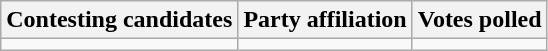<table class="wikitable sortable">
<tr>
<th>Contesting candidates</th>
<th>Party affiliation</th>
<th>Votes polled</th>
</tr>
<tr>
<td></td>
<td></td>
<td></td>
</tr>
</table>
